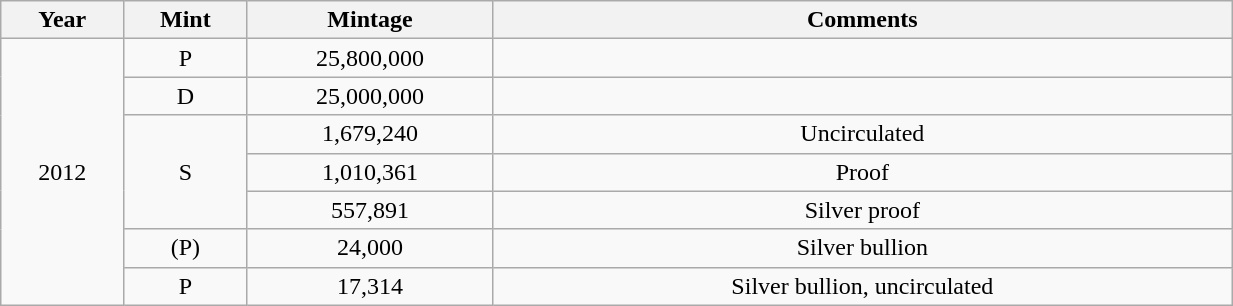<table class="wikitable sortable" style="min-width:65%; text-align:center;">
<tr>
<th width="10%">Year</th>
<th width="10%">Mint</th>
<th width="20%">Mintage</th>
<th width="60%">Comments</th>
</tr>
<tr>
<td rowspan="7">2012</td>
<td>P</td>
<td>25,800,000</td>
<td></td>
</tr>
<tr>
<td>D</td>
<td>25,000,000</td>
<td></td>
</tr>
<tr>
<td rowspan="3">S</td>
<td>1,679,240</td>
<td>Uncirculated</td>
</tr>
<tr>
<td>1,010,361</td>
<td>Proof</td>
</tr>
<tr>
<td>557,891</td>
<td>Silver proof</td>
</tr>
<tr>
<td>(P)</td>
<td>24,000</td>
<td>Silver bullion</td>
</tr>
<tr>
<td>P</td>
<td>17,314</td>
<td>Silver bullion, uncirculated</td>
</tr>
</table>
